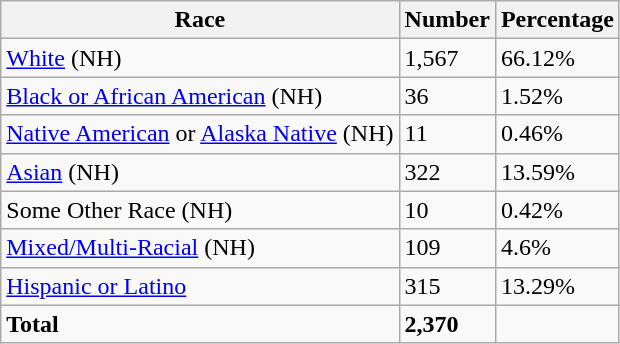<table class="wikitable">
<tr>
<th>Race</th>
<th>Number</th>
<th>Percentage</th>
</tr>
<tr>
<td><a href='#'>White</a> (NH)</td>
<td>1,567</td>
<td>66.12%</td>
</tr>
<tr>
<td><a href='#'>Black or African American</a> (NH)</td>
<td>36</td>
<td>1.52%</td>
</tr>
<tr>
<td><a href='#'>Native American</a> or <a href='#'>Alaska Native</a> (NH)</td>
<td>11</td>
<td>0.46%</td>
</tr>
<tr>
<td><a href='#'>Asian</a> (NH)</td>
<td>322</td>
<td>13.59%</td>
</tr>
<tr>
<td>Some Other Race (NH)</td>
<td>10</td>
<td>0.42%</td>
</tr>
<tr>
<td><a href='#'>Mixed/Multi-Racial</a> (NH)</td>
<td>109</td>
<td>4.6%</td>
</tr>
<tr>
<td><a href='#'>Hispanic or Latino</a></td>
<td>315</td>
<td>13.29%</td>
</tr>
<tr>
<td><strong>Total</strong></td>
<td><strong>2,370</strong></td>
<td></td>
</tr>
</table>
